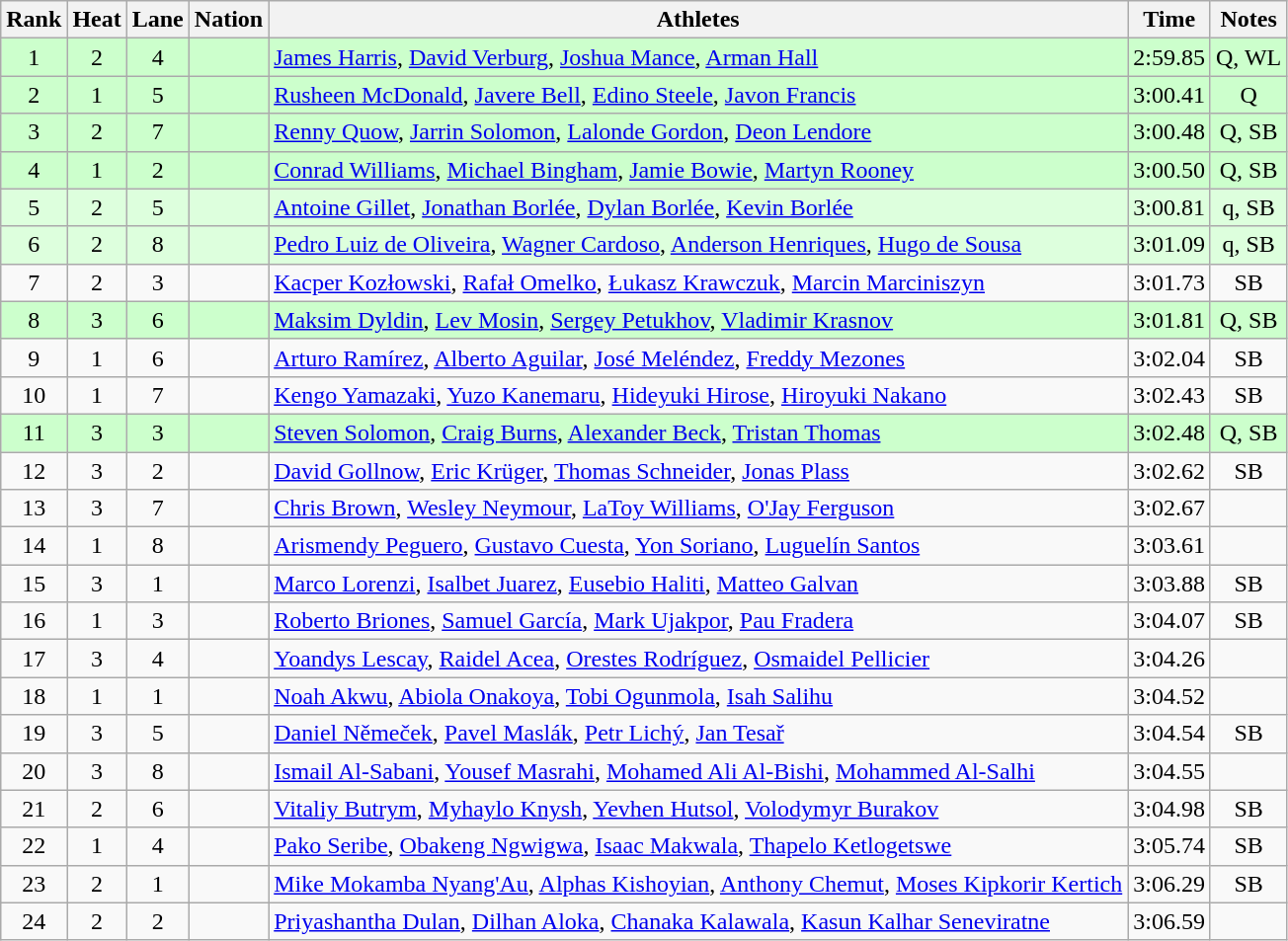<table class="wikitable sortable" style="text-align:center">
<tr>
<th>Rank</th>
<th>Heat</th>
<th>Lane</th>
<th>Nation</th>
<th>Athletes</th>
<th>Time</th>
<th>Notes</th>
</tr>
<tr bgcolor=ccffcc>
<td>1</td>
<td>2</td>
<td>4</td>
<td align=left></td>
<td align=left><a href='#'>James Harris</a>, <a href='#'>David Verburg</a>, <a href='#'>Joshua Mance</a>, <a href='#'>Arman Hall</a></td>
<td>2:59.85</td>
<td>Q, WL</td>
</tr>
<tr bgcolor=ccffcc>
<td>2</td>
<td>1</td>
<td>5</td>
<td align=left></td>
<td align=left><a href='#'>Rusheen McDonald</a>, <a href='#'>Javere Bell</a>, <a href='#'>Edino Steele</a>, <a href='#'>Javon Francis</a></td>
<td>3:00.41</td>
<td>Q</td>
</tr>
<tr bgcolor=ccffcc>
<td>3</td>
<td>2</td>
<td>7</td>
<td align=left></td>
<td align=left><a href='#'>Renny Quow</a>, <a href='#'>Jarrin Solomon</a>, <a href='#'>Lalonde Gordon</a>, <a href='#'>Deon Lendore</a></td>
<td>3:00.48</td>
<td>Q, SB</td>
</tr>
<tr bgcolor=ccffcc>
<td>4</td>
<td>1</td>
<td>2</td>
<td align=left></td>
<td align=left><a href='#'>Conrad Williams</a>, <a href='#'>Michael Bingham</a>, <a href='#'>Jamie Bowie</a>, <a href='#'>Martyn Rooney</a></td>
<td>3:00.50</td>
<td>Q, SB</td>
</tr>
<tr bgcolor=ddffdd>
<td>5</td>
<td>2</td>
<td>5</td>
<td align=left></td>
<td align=left><a href='#'>Antoine Gillet</a>, <a href='#'>Jonathan Borlée</a>, <a href='#'>Dylan Borlée</a>, <a href='#'>Kevin Borlée</a></td>
<td>3:00.81</td>
<td>q, SB</td>
</tr>
<tr bgcolor=ddffdd>
<td>6</td>
<td>2</td>
<td>8</td>
<td align=left></td>
<td align=left><a href='#'>Pedro Luiz de Oliveira</a>, <a href='#'>Wagner Cardoso</a>, <a href='#'>Anderson Henriques</a>, <a href='#'>Hugo de Sousa</a></td>
<td>3:01.09</td>
<td>q, SB</td>
</tr>
<tr>
<td>7</td>
<td>2</td>
<td>3</td>
<td align=left></td>
<td align=left><a href='#'>Kacper Kozłowski</a>, <a href='#'>Rafał Omelko</a>, <a href='#'>Łukasz Krawczuk</a>, <a href='#'>Marcin Marciniszyn</a></td>
<td>3:01.73</td>
<td>SB</td>
</tr>
<tr bgcolor=ccffcc>
<td>8</td>
<td>3</td>
<td>6</td>
<td align=left></td>
<td align=left><a href='#'>Maksim Dyldin</a>, <a href='#'>Lev Mosin</a>, <a href='#'>Sergey Petukhov</a>, <a href='#'>Vladimir Krasnov</a></td>
<td>3:01.81</td>
<td>Q, SB</td>
</tr>
<tr>
<td>9</td>
<td>1</td>
<td>6</td>
<td align=left></td>
<td align=left><a href='#'>Arturo Ramírez</a>, <a href='#'>Alberto Aguilar</a>, <a href='#'>José Meléndez</a>, <a href='#'>Freddy Mezones</a></td>
<td>3:02.04</td>
<td>SB</td>
</tr>
<tr>
<td>10</td>
<td>1</td>
<td>7</td>
<td align=left></td>
<td align=left><a href='#'>Kengo Yamazaki</a>, <a href='#'>Yuzo Kanemaru</a>, <a href='#'>Hideyuki Hirose</a>, <a href='#'>Hiroyuki Nakano</a></td>
<td>3:02.43</td>
<td>SB</td>
</tr>
<tr bgcolor=ccffcc>
<td>11</td>
<td>3</td>
<td>3</td>
<td align=left></td>
<td align=left><a href='#'>Steven Solomon</a>, <a href='#'>Craig Burns</a>, <a href='#'>Alexander Beck</a>, <a href='#'>Tristan Thomas</a></td>
<td>3:02.48</td>
<td>Q, SB</td>
</tr>
<tr>
<td>12</td>
<td>3</td>
<td>2</td>
<td align=left></td>
<td align=left><a href='#'>David Gollnow</a>, <a href='#'>Eric Krüger</a>, <a href='#'>Thomas Schneider</a>, <a href='#'>Jonas Plass</a></td>
<td>3:02.62</td>
<td>SB</td>
</tr>
<tr>
<td>13</td>
<td>3</td>
<td>7</td>
<td align=left></td>
<td align=left><a href='#'>Chris Brown</a>, <a href='#'>Wesley Neymour</a>, <a href='#'>LaToy Williams</a>, <a href='#'>O'Jay Ferguson</a></td>
<td>3:02.67</td>
<td></td>
</tr>
<tr>
<td>14</td>
<td>1</td>
<td>8</td>
<td align=left></td>
<td align=left><a href='#'>Arismendy Peguero</a>, <a href='#'>Gustavo Cuesta</a>, <a href='#'>Yon Soriano</a>, <a href='#'>Luguelín Santos</a></td>
<td>3:03.61</td>
<td></td>
</tr>
<tr>
<td>15</td>
<td>3</td>
<td>1</td>
<td align=left></td>
<td align=left><a href='#'>Marco Lorenzi</a>, <a href='#'>Isalbet Juarez</a>, <a href='#'>Eusebio Haliti</a>, <a href='#'>Matteo Galvan</a></td>
<td>3:03.88</td>
<td>SB</td>
</tr>
<tr>
<td>16</td>
<td>1</td>
<td>3</td>
<td align=left></td>
<td align=left><a href='#'>Roberto Briones</a>, <a href='#'>Samuel García</a>, <a href='#'>Mark Ujakpor</a>, <a href='#'>Pau Fradera</a></td>
<td>3:04.07</td>
<td>SB</td>
</tr>
<tr>
<td>17</td>
<td>3</td>
<td>4</td>
<td align=left></td>
<td align=left><a href='#'>Yoandys Lescay</a>, <a href='#'>Raidel Acea</a>, <a href='#'>Orestes Rodríguez</a>, <a href='#'>Osmaidel Pellicier</a></td>
<td>3:04.26</td>
<td></td>
</tr>
<tr>
<td>18</td>
<td>1</td>
<td>1</td>
<td align=left></td>
<td align=left><a href='#'>Noah Akwu</a>, <a href='#'>Abiola Onakoya</a>, <a href='#'>Tobi Ogunmola</a>, <a href='#'>Isah Salihu</a></td>
<td>3:04.52</td>
<td></td>
</tr>
<tr>
<td>19</td>
<td>3</td>
<td>5</td>
<td align=left></td>
<td align=left><a href='#'>Daniel Němeček</a>, <a href='#'>Pavel Maslák</a>, <a href='#'>Petr Lichý</a>, <a href='#'>Jan Tesař</a></td>
<td>3:04.54</td>
<td>SB</td>
</tr>
<tr>
<td>20</td>
<td>3</td>
<td>8</td>
<td align=left></td>
<td align=left><a href='#'>Ismail Al-Sabani</a>, <a href='#'>Yousef Masrahi</a>, <a href='#'>Mohamed Ali Al-Bishi</a>, <a href='#'>Mohammed Al-Salhi</a></td>
<td>3:04.55</td>
<td></td>
</tr>
<tr>
<td>21</td>
<td>2</td>
<td>6</td>
<td align=left></td>
<td align=left><a href='#'>Vitaliy Butrym</a>, <a href='#'>Myhaylo Knysh</a>, <a href='#'>Yevhen Hutsol</a>, <a href='#'>Volodymyr Burakov</a></td>
<td>3:04.98</td>
<td>SB</td>
</tr>
<tr>
<td>22</td>
<td>1</td>
<td>4</td>
<td align=left></td>
<td align=left><a href='#'>Pako Seribe</a>, <a href='#'>Obakeng Ngwigwa</a>, <a href='#'>Isaac Makwala</a>, <a href='#'>Thapelo Ketlogetswe</a></td>
<td>3:05.74</td>
<td>SB</td>
</tr>
<tr>
<td>23</td>
<td>2</td>
<td>1</td>
<td align=left></td>
<td align=left><a href='#'>Mike Mokamba Nyang'Au</a>, <a href='#'>Alphas Kishoyian</a>, <a href='#'>Anthony Chemut</a>, <a href='#'>Moses Kipkorir Kertich</a></td>
<td>3:06.29</td>
<td>SB</td>
</tr>
<tr>
<td>24</td>
<td>2</td>
<td>2</td>
<td align=left></td>
<td align=left><a href='#'>Priyashantha Dulan</a>, <a href='#'>Dilhan Aloka</a>, <a href='#'>Chanaka Kalawala</a>, <a href='#'>Kasun Kalhar Seneviratne</a></td>
<td>3:06.59</td>
<td></td>
</tr>
</table>
